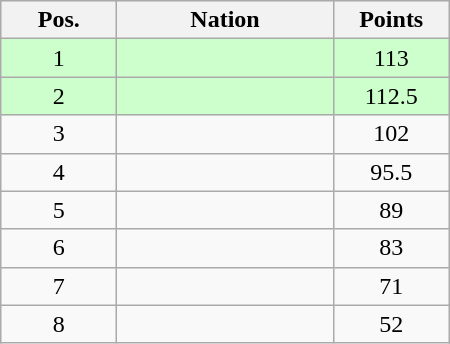<table class="wikitable gauche" cellspacing="1" style="width:300px;">
<tr style="background:#efefef; text-align:center;">
<th style="width:70px;">Pos.</th>
<th>Nation</th>
<th style="width:70px;">Points</th>
</tr>
<tr style="vertical-align:top; text-align:center; background:#ccffcc;">
<td>1</td>
<td style="text-align:left;"></td>
<td>113</td>
</tr>
<tr style="vertical-align:top; text-align:center; background:#ccffcc;">
<td>2</td>
<td style="text-align:left;"></td>
<td>112.5</td>
</tr>
<tr style="vertical-align:top; text-align:center;">
<td>3</td>
<td style="text-align:left;"></td>
<td>102</td>
</tr>
<tr style="vertical-align:top; text-align:center;">
<td>4</td>
<td style="text-align:left;"></td>
<td>95.5</td>
</tr>
<tr style="vertical-align:top; text-align:center;">
<td>5</td>
<td style="text-align:left;"></td>
<td>89</td>
</tr>
<tr style="vertical-align:top; text-align:center;">
<td>6</td>
<td style="text-align:left;"></td>
<td>83</td>
</tr>
<tr style="vertical-align:top; text-align:center;">
<td>7</td>
<td style="text-align:left;"></td>
<td>71</td>
</tr>
<tr style="vertical-align:top; text-align:center;">
<td>8</td>
<td style="text-align:left;"></td>
<td>52</td>
</tr>
</table>
